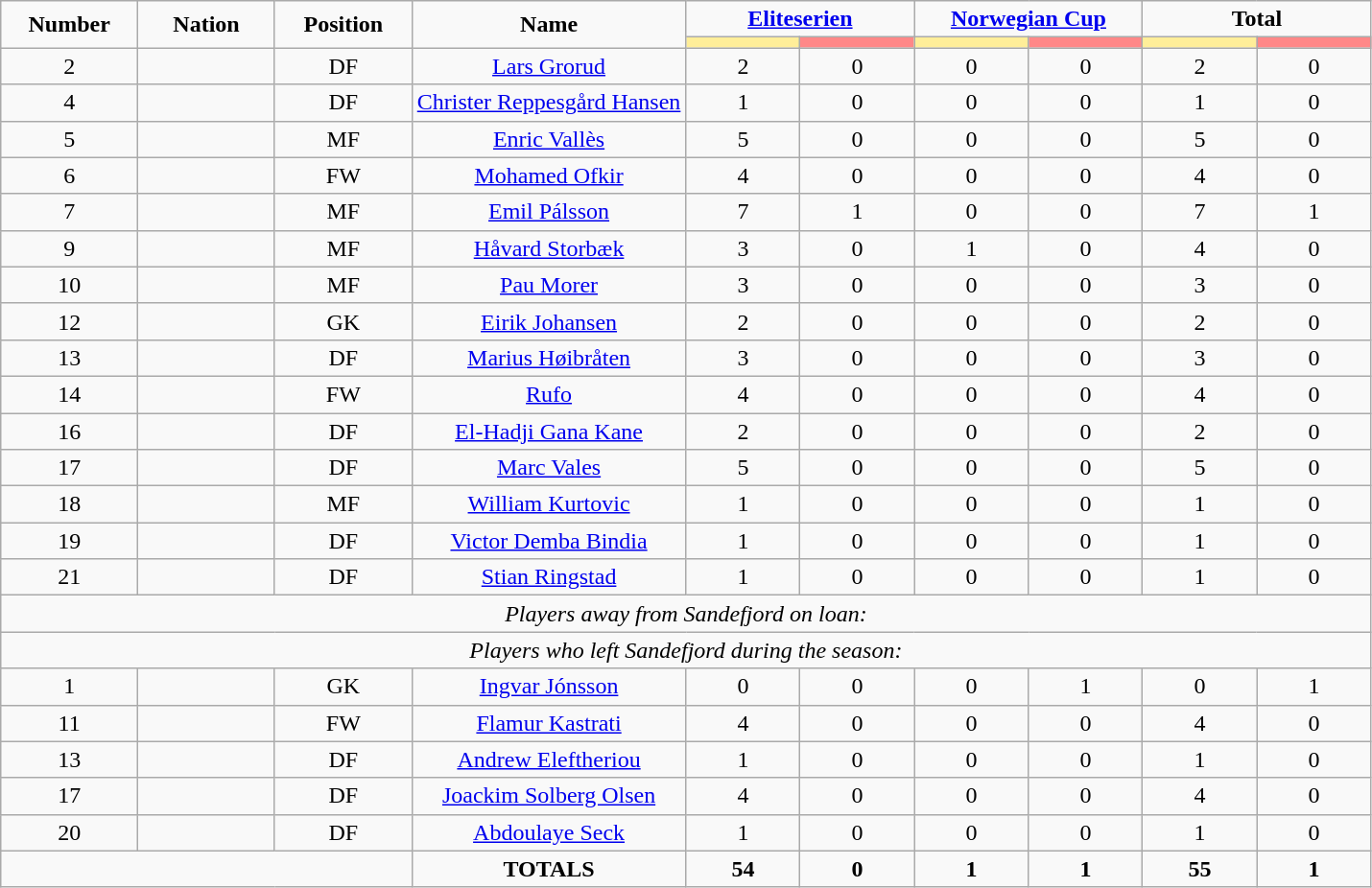<table class="wikitable" style="font-size: 100%; text-align: center;">
<tr>
<td rowspan="2" width="10%" align="center"><strong>Number</strong></td>
<td rowspan="2" width="10%" align="center"><strong>Nation</strong></td>
<td rowspan="2" width="10%" align="center"><strong>Position</strong></td>
<td rowspan="2" width="20%" align="center"><strong>Name</strong></td>
<td colspan="2" align="center"><strong><a href='#'>Eliteserien</a></strong></td>
<td colspan="2" align="center"><strong><a href='#'>Norwegian Cup</a></strong></td>
<td colspan="2" align="center"><strong>Total</strong></td>
</tr>
<tr>
<th width=60 style="background: #FFEE99"></th>
<th width=60 style="background: #FF8888"></th>
<th width=60 style="background: #FFEE99"></th>
<th width=60 style="background: #FF8888"></th>
<th width=60 style="background: #FFEE99"></th>
<th width=60 style="background: #FF8888"></th>
</tr>
<tr>
<td>2</td>
<td></td>
<td>DF</td>
<td><a href='#'>Lars Grorud</a></td>
<td>2</td>
<td>0</td>
<td>0</td>
<td>0</td>
<td>2</td>
<td>0</td>
</tr>
<tr>
<td>4</td>
<td></td>
<td>DF</td>
<td><a href='#'>Christer Reppesgård Hansen</a></td>
<td>1</td>
<td>0</td>
<td>0</td>
<td>0</td>
<td>1</td>
<td>0</td>
</tr>
<tr>
<td>5</td>
<td></td>
<td>MF</td>
<td><a href='#'>Enric Vallès</a></td>
<td>5</td>
<td>0</td>
<td>0</td>
<td>0</td>
<td>5</td>
<td>0</td>
</tr>
<tr>
<td>6</td>
<td></td>
<td>FW</td>
<td><a href='#'>Mohamed Ofkir</a></td>
<td>4</td>
<td>0</td>
<td>0</td>
<td>0</td>
<td>4</td>
<td>0</td>
</tr>
<tr>
<td>7</td>
<td></td>
<td>MF</td>
<td><a href='#'>Emil Pálsson</a></td>
<td>7</td>
<td>1</td>
<td>0</td>
<td>0</td>
<td>7</td>
<td>1</td>
</tr>
<tr>
<td>9</td>
<td></td>
<td>MF</td>
<td><a href='#'>Håvard Storbæk</a></td>
<td>3</td>
<td>0</td>
<td>1</td>
<td>0</td>
<td>4</td>
<td>0</td>
</tr>
<tr>
<td>10</td>
<td></td>
<td>MF</td>
<td><a href='#'>Pau Morer</a></td>
<td>3</td>
<td>0</td>
<td>0</td>
<td>0</td>
<td>3</td>
<td>0</td>
</tr>
<tr>
<td>12</td>
<td></td>
<td>GK</td>
<td><a href='#'>Eirik Johansen</a></td>
<td>2</td>
<td>0</td>
<td>0</td>
<td>0</td>
<td>2</td>
<td>0</td>
</tr>
<tr>
<td>13</td>
<td></td>
<td>DF</td>
<td><a href='#'>Marius Høibråten</a></td>
<td>3</td>
<td>0</td>
<td>0</td>
<td>0</td>
<td>3</td>
<td>0</td>
</tr>
<tr>
<td>14</td>
<td></td>
<td>FW</td>
<td><a href='#'>Rufo</a></td>
<td>4</td>
<td>0</td>
<td>0</td>
<td>0</td>
<td>4</td>
<td>0</td>
</tr>
<tr>
<td>16</td>
<td></td>
<td>DF</td>
<td><a href='#'>El-Hadji Gana Kane</a></td>
<td>2</td>
<td>0</td>
<td>0</td>
<td>0</td>
<td>2</td>
<td>0</td>
</tr>
<tr>
<td>17</td>
<td></td>
<td>DF</td>
<td><a href='#'>Marc Vales</a></td>
<td>5</td>
<td>0</td>
<td>0</td>
<td>0</td>
<td>5</td>
<td>0</td>
</tr>
<tr>
<td>18</td>
<td></td>
<td>MF</td>
<td><a href='#'>William Kurtovic</a></td>
<td>1</td>
<td>0</td>
<td>0</td>
<td>0</td>
<td>1</td>
<td>0</td>
</tr>
<tr>
<td>19</td>
<td></td>
<td>DF</td>
<td><a href='#'>Victor Demba Bindia</a></td>
<td>1</td>
<td>0</td>
<td>0</td>
<td>0</td>
<td>1</td>
<td>0</td>
</tr>
<tr>
<td>21</td>
<td></td>
<td>DF</td>
<td><a href='#'>Stian Ringstad</a></td>
<td>1</td>
<td>0</td>
<td>0</td>
<td>0</td>
<td>1</td>
<td>0</td>
</tr>
<tr>
<td colspan="10"><em>Players away from Sandefjord on loan:</em></td>
</tr>
<tr>
<td colspan="10"><em>Players who left Sandefjord during the season:</em></td>
</tr>
<tr>
<td>1</td>
<td></td>
<td>GK</td>
<td><a href='#'>Ingvar Jónsson</a></td>
<td>0</td>
<td>0</td>
<td>0</td>
<td>1</td>
<td>0</td>
<td>1</td>
</tr>
<tr>
<td>11</td>
<td></td>
<td>FW</td>
<td><a href='#'>Flamur Kastrati</a></td>
<td>4</td>
<td>0</td>
<td>0</td>
<td>0</td>
<td>4</td>
<td>0</td>
</tr>
<tr>
<td>13</td>
<td></td>
<td>DF</td>
<td><a href='#'>Andrew Eleftheriou</a></td>
<td>1</td>
<td>0</td>
<td>0</td>
<td>0</td>
<td>1</td>
<td>0</td>
</tr>
<tr>
<td>17</td>
<td></td>
<td>DF</td>
<td><a href='#'>Joackim Solberg Olsen</a></td>
<td>4</td>
<td>0</td>
<td>0</td>
<td>0</td>
<td>4</td>
<td>0</td>
</tr>
<tr>
<td>20</td>
<td></td>
<td>DF</td>
<td><a href='#'>Abdoulaye Seck</a></td>
<td>1</td>
<td>0</td>
<td>0</td>
<td>0</td>
<td>1</td>
<td>0</td>
</tr>
<tr>
<td colspan="3"></td>
<td><strong>TOTALS</strong></td>
<td><strong>54</strong></td>
<td><strong>0</strong></td>
<td><strong>1</strong></td>
<td><strong>1</strong></td>
<td><strong>55</strong></td>
<td><strong>1</strong></td>
</tr>
</table>
